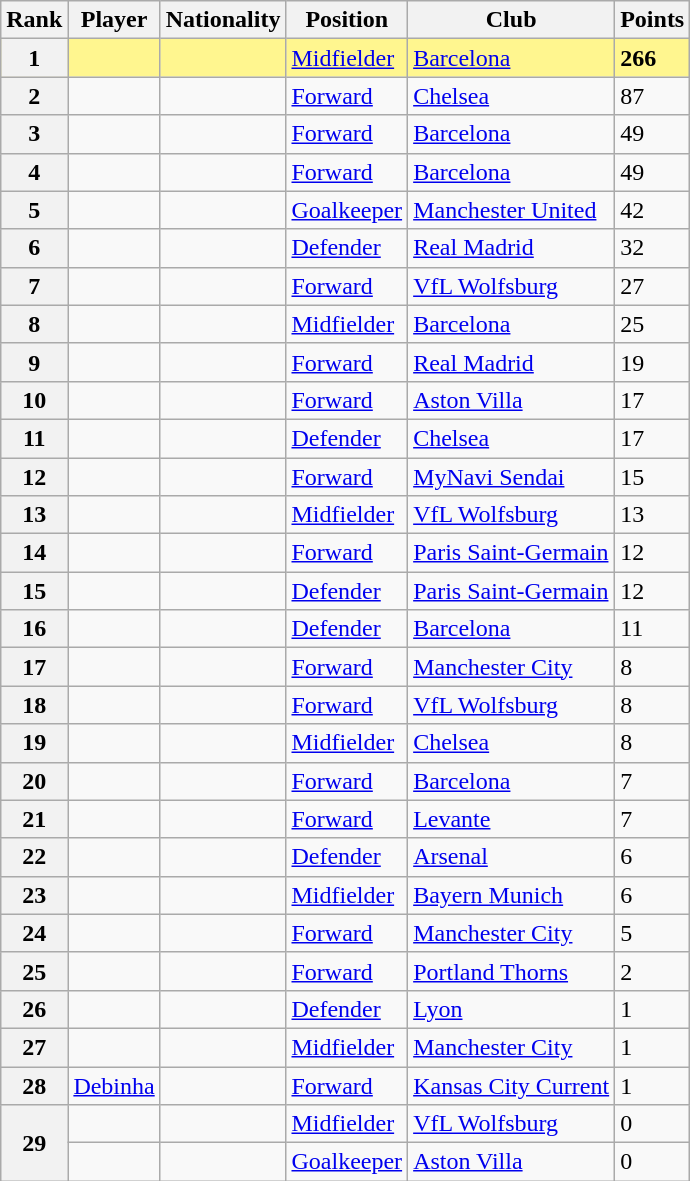<table class="wikitable sortable">
<tr>
<th scope="col">Rank</th>
<th scope="col">Player</th>
<th scope="col">Nationality</th>
<th scope="col">Position</th>
<th scope="col">Club</th>
<th scope="col">Points</th>
</tr>
<tr style="background-color:#FFF68F">
<th scope="row">1</th>
<td><strong></strong></td>
<td></td>
<td><a href='#'>Midfielder</a></td>
<td> <a href='#'>Barcelona</a></td>
<td><strong>266</strong></td>
</tr>
<tr>
<th scope="row">2</th>
<td></td>
<td></td>
<td><a href='#'>Forward</a></td>
<td> <a href='#'>Chelsea</a></td>
<td>87</td>
</tr>
<tr>
<th scope="row">3</th>
<td></td>
<td></td>
<td><a href='#'>Forward</a></td>
<td> <a href='#'>Barcelona</a></td>
<td>49</td>
</tr>
<tr>
<th scope="row">4</th>
<td></td>
<td></td>
<td><a href='#'>Forward</a></td>
<td> <a href='#'>Barcelona</a></td>
<td>49</td>
</tr>
<tr>
<th scope="row">5</th>
<td></td>
<td></td>
<td><a href='#'>Goalkeeper</a></td>
<td> <a href='#'>Manchester United</a></td>
<td>42</td>
</tr>
<tr>
<th scope="row">6</th>
<td></td>
<td></td>
<td><a href='#'>Defender</a></td>
<td> <a href='#'>Real Madrid</a></td>
<td>32</td>
</tr>
<tr>
<th scope="row">7</th>
<td></td>
<td></td>
<td><a href='#'>Forward</a></td>
<td> <a href='#'>VfL Wolfsburg</a></td>
<td>27</td>
</tr>
<tr>
<th scope="row">8</th>
<td></td>
<td></td>
<td><a href='#'>Midfielder</a></td>
<td> <a href='#'>Barcelona</a></td>
<td>25</td>
</tr>
<tr>
<th scope="row">9</th>
<td></td>
<td></td>
<td><a href='#'>Forward</a></td>
<td> <a href='#'>Real Madrid</a></td>
<td>19</td>
</tr>
<tr>
<th scope="row">10</th>
<td></td>
<td></td>
<td><a href='#'>Forward</a></td>
<td> <a href='#'>Aston Villa</a></td>
<td>17</td>
</tr>
<tr>
<th scope="row">11</th>
<td></td>
<td></td>
<td><a href='#'>Defender</a></td>
<td> <a href='#'>Chelsea</a></td>
<td>17</td>
</tr>
<tr>
<th scope="row">12</th>
<td></td>
<td></td>
<td><a href='#'>Forward</a></td>
<td> <a href='#'>MyNavi Sendai</a></td>
<td>15</td>
</tr>
<tr>
<th scope="row">13</th>
<td></td>
<td></td>
<td><a href='#'>Midfielder</a></td>
<td> <a href='#'>VfL Wolfsburg</a></td>
<td>13</td>
</tr>
<tr>
<th scope="row">14</th>
<td></td>
<td></td>
<td><a href='#'>Forward</a></td>
<td> <a href='#'>Paris Saint-Germain</a></td>
<td>12</td>
</tr>
<tr>
<th scope="row">15</th>
<td></td>
<td></td>
<td><a href='#'>Defender</a></td>
<td> <a href='#'>Paris Saint-Germain</a></td>
<td>12</td>
</tr>
<tr>
<th scope="row">16</th>
<td></td>
<td></td>
<td><a href='#'>Defender</a></td>
<td> <a href='#'>Barcelona</a></td>
<td>11</td>
</tr>
<tr>
<th scope="row">17</th>
<td></td>
<td></td>
<td><a href='#'>Forward</a></td>
<td> <a href='#'>Manchester City</a></td>
<td>8</td>
</tr>
<tr>
<th scope="row">18</th>
<td></td>
<td></td>
<td><a href='#'>Forward</a></td>
<td> <a href='#'>VfL Wolfsburg</a></td>
<td>8</td>
</tr>
<tr>
<th scope="row">19</th>
<td></td>
<td></td>
<td><a href='#'>Midfielder</a></td>
<td> <a href='#'>Chelsea</a></td>
<td>8</td>
</tr>
<tr>
<th scope="row">20</th>
<td></td>
<td></td>
<td><a href='#'>Forward</a></td>
<td> <a href='#'>Barcelona</a></td>
<td>7</td>
</tr>
<tr>
<th scope="row">21</th>
<td></td>
<td></td>
<td><a href='#'>Forward</a></td>
<td> <a href='#'>Levante</a></td>
<td>7</td>
</tr>
<tr>
<th scope="row">22</th>
<td></td>
<td></td>
<td><a href='#'>Defender</a></td>
<td> <a href='#'>Arsenal</a></td>
<td>6</td>
</tr>
<tr>
<th scope="row">23</th>
<td></td>
<td></td>
<td><a href='#'>Midfielder</a></td>
<td> <a href='#'>Bayern Munich</a></td>
<td>6</td>
</tr>
<tr>
<th scope="row">24</th>
<td></td>
<td></td>
<td><a href='#'>Forward</a></td>
<td> <a href='#'>Manchester City</a></td>
<td>5</td>
</tr>
<tr>
<th scope="row">25</th>
<td></td>
<td></td>
<td><a href='#'>Forward</a></td>
<td> <a href='#'>Portland Thorns</a></td>
<td>2</td>
</tr>
<tr>
<th scope="row">26</th>
<td></td>
<td></td>
<td><a href='#'>Defender</a></td>
<td> <a href='#'>Lyon</a></td>
<td>1</td>
</tr>
<tr>
<th scope="row">27</th>
<td></td>
<td></td>
<td><a href='#'>Midfielder</a></td>
<td> <a href='#'>Manchester City</a></td>
<td>1</td>
</tr>
<tr>
<th scope="row">28</th>
<td><a href='#'>Debinha</a></td>
<td></td>
<td><a href='#'>Forward</a></td>
<td> <a href='#'>Kansas City Current</a></td>
<td>1</td>
</tr>
<tr>
<th scope="row" rowspan="2">29</th>
<td></td>
<td></td>
<td><a href='#'>Midfielder</a></td>
<td> <a href='#'>VfL Wolfsburg</a></td>
<td>0</td>
</tr>
<tr>
<td></td>
<td></td>
<td><a href='#'>Goalkeeper</a></td>
<td> <a href='#'>Aston Villa</a></td>
<td>0</td>
</tr>
</table>
